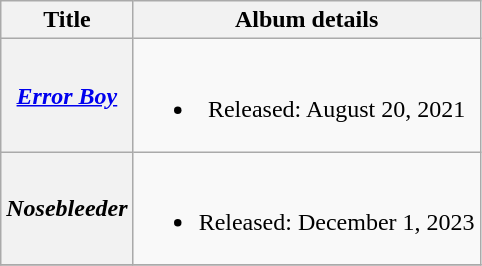<table class="wikitable plainrowheaders" style="text-align:center;">
<tr>
<th>Title</th>
<th>Album details</th>
</tr>
<tr>
<th scope="row"><em><a href='#'>Error Boy</a></em></th>
<td><br><ul><li>Released: August 20, 2021</li></ul></td>
</tr>
<tr>
<th scope="row"><em>Nosebleeder</em></th>
<td><br><ul><li>Released: December 1, 2023</li></ul></td>
</tr>
<tr>
</tr>
</table>
